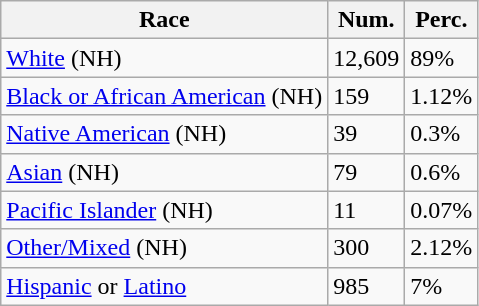<table class="wikitable">
<tr>
<th>Race</th>
<th>Num.</th>
<th>Perc.</th>
</tr>
<tr>
<td><a href='#'>White</a> (NH)</td>
<td>12,609</td>
<td>89%</td>
</tr>
<tr>
<td><a href='#'>Black or African American</a> (NH)</td>
<td>159</td>
<td>1.12%</td>
</tr>
<tr>
<td><a href='#'>Native American</a> (NH)</td>
<td>39</td>
<td>0.3%</td>
</tr>
<tr>
<td><a href='#'>Asian</a> (NH)</td>
<td>79</td>
<td>0.6%</td>
</tr>
<tr>
<td><a href='#'>Pacific Islander</a> (NH)</td>
<td>11</td>
<td>0.07%</td>
</tr>
<tr>
<td><a href='#'>Other/Mixed</a> (NH)</td>
<td>300</td>
<td>2.12%</td>
</tr>
<tr>
<td><a href='#'>Hispanic</a> or <a href='#'>Latino</a></td>
<td>985</td>
<td>7%</td>
</tr>
</table>
